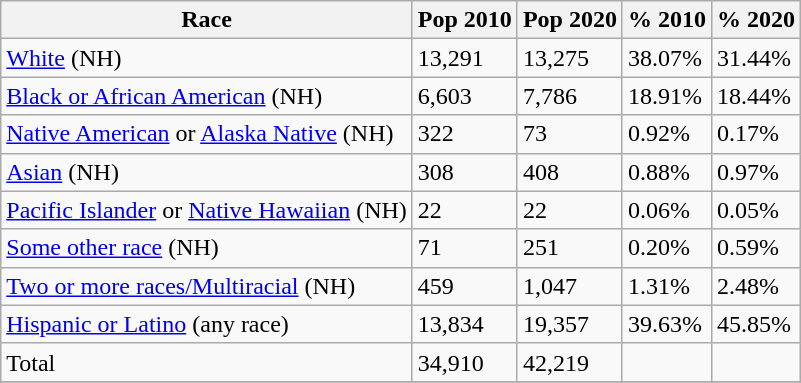<table class="wikitable">
<tr>
<th>Race</th>
<th>Pop 2010</th>
<th>Pop 2020</th>
<th>% 2010</th>
<th>% 2020</th>
</tr>
<tr>
<td><a href='#'>White</a> (NH)</td>
<td>13,291</td>
<td>13,275</td>
<td>38.07%</td>
<td>31.44%</td>
</tr>
<tr>
<td><a href='#'>Black or African American</a> (NH)</td>
<td>6,603</td>
<td>7,786</td>
<td>18.91%</td>
<td>18.44%</td>
</tr>
<tr>
<td><a href='#'>Native American</a> or <a href='#'>Alaska Native</a> (NH)</td>
<td>322</td>
<td>73</td>
<td>0.92%</td>
<td>0.17%</td>
</tr>
<tr>
<td><a href='#'>Asian</a> (NH)</td>
<td>308</td>
<td>408</td>
<td>0.88%</td>
<td>0.97%</td>
</tr>
<tr>
<td><a href='#'>Pacific Islander</a> or <a href='#'>Native Hawaiian</a> (NH)</td>
<td>22</td>
<td>22</td>
<td>0.06%</td>
<td>0.05%</td>
</tr>
<tr>
<td><a href='#'>Some other race</a> (NH)</td>
<td>71</td>
<td>251</td>
<td>0.20%</td>
<td>0.59%</td>
</tr>
<tr>
<td><a href='#'>Two or more races/Multiracial</a> (NH)</td>
<td>459</td>
<td>1,047</td>
<td>1.31%</td>
<td>2.48%</td>
</tr>
<tr>
<td><a href='#'>Hispanic or Latino</a> (any race)</td>
<td>13,834</td>
<td>19,357</td>
<td>39.63%</td>
<td>45.85%</td>
</tr>
<tr>
<td>Total</td>
<td>34,910</td>
<td>42,219</td>
<td></td>
<td></td>
</tr>
<tr>
</tr>
</table>
